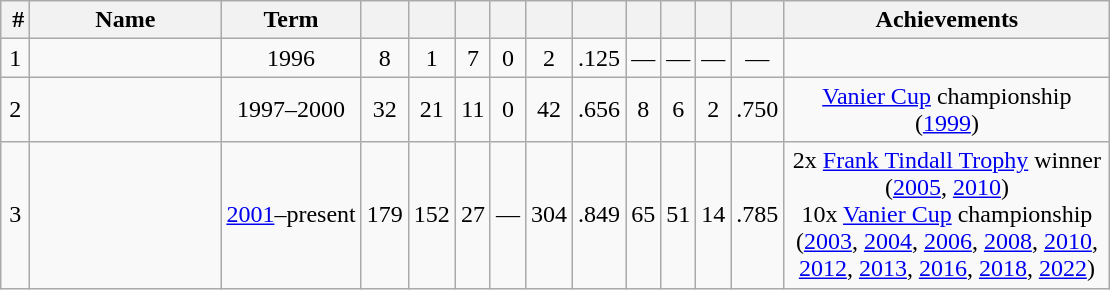<table class="wikitable sortable" style="text-align:center;">
<tr>
<th> #</th>
<th width=120>Name</th>
<th>Term</th>
<th> </th>
<th> </th>
<th> </th>
<th> </th>
<th> </th>
<th> </th>
<th> </th>
<th> </th>
<th> </th>
<th> </th>
<th width=210 class=unsortable>Achievements</th>
</tr>
<tr>
<td>1</td>
<td align=left></td>
<td>1996</td>
<td>8</td>
<td>1</td>
<td>7</td>
<td>0</td>
<td>2</td>
<td>.125</td>
<td>—</td>
<td>—</td>
<td>—</td>
<td>—</td>
<td></td>
</tr>
<tr>
<td>2</td>
<td align=left></td>
<td>1997–2000</td>
<td>32</td>
<td>21</td>
<td>11</td>
<td>0</td>
<td>42</td>
<td>.656</td>
<td>8</td>
<td>6</td>
<td>2</td>
<td>.750</td>
<td><a href='#'>Vanier Cup</a> championship (<a href='#'>1999</a>)</td>
</tr>
<tr>
<td>3</td>
<td align=left></td>
<td><a href='#'>2001</a>–present</td>
<td>179</td>
<td>152</td>
<td>27</td>
<td>—</td>
<td>304</td>
<td>.849</td>
<td>65</td>
<td>51</td>
<td>14</td>
<td>.785</td>
<td>2x <a href='#'>Frank Tindall Trophy</a> winner (<a href='#'>2005</a>, <a href='#'>2010</a>)<br>10x <a href='#'>Vanier Cup</a> championship (<a href='#'>2003</a>, <a href='#'>2004</a>, <a href='#'>2006</a>, <a href='#'>2008</a>, <a href='#'>2010</a>, <a href='#'>2012</a>, <a href='#'>2013</a>, <a href='#'>2016</a>, <a href='#'>2018</a>, <a href='#'>2022</a>)</td>
</tr>
</table>
